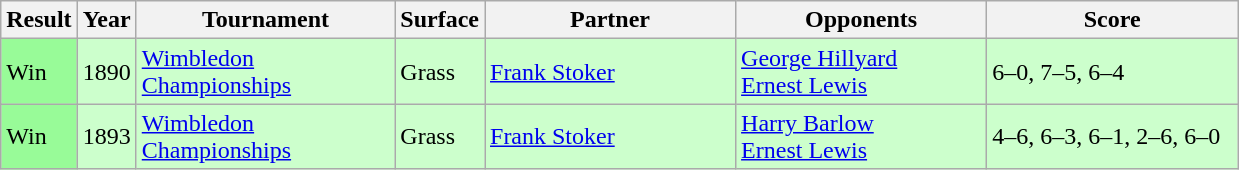<table class="sortable wikitable">
<tr>
<th style="width:40px">Result</th>
<th style="width:30px">Year</th>
<th style="width:165px">Tournament</th>
<th style="width:50px">Surface</th>
<th style="width:160px">Partner</th>
<th style="width:160px">Opponents</th>
<th style="width:160px" class="unsortable">Score</th>
</tr>
<tr style="background:#cfc;">
<td style="background:#98fb98;">Win</td>
<td>1890</td>
<td><a href='#'>Wimbledon Championships</a></td>
<td>Grass</td>
<td> <a href='#'>Frank Stoker</a></td>
<td> <a href='#'>George Hillyard</a> <br>  <a href='#'>Ernest Lewis</a></td>
<td>6–0, 7–5, 6–4</td>
</tr>
<tr style="background:#cfc;">
<td style="background:#98fb98;">Win</td>
<td>1893</td>
<td><a href='#'>Wimbledon Championships</a></td>
<td>Grass</td>
<td> <a href='#'>Frank Stoker</a></td>
<td> <a href='#'>Harry Barlow</a> <br>  <a href='#'>Ernest Lewis</a></td>
<td>4–6, 6–3, 6–1, 2–6, 6–0</td>
</tr>
</table>
